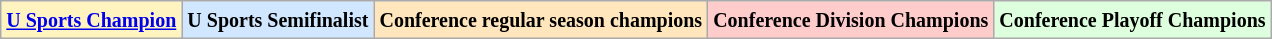<table class="wikitable">
<tr>
<td bgcolor="#FFF3BF"><small><strong><a href='#'>U Sports Champion</a> </strong></small></td>
<td bgcolor="#D0E7FF"><small><strong>U Sports Semifinalist</strong></small></td>
<td bgcolor="#FFE6BD"><small><strong>Conference regular season champions</strong></small></td>
<td bgcolor="#FFCCCC"><small><strong>Conference Division Champions</strong></small></td>
<td bgcolor="#ddffdd"><small><strong>Conference Playoff Champions</strong></small></td>
</tr>
</table>
